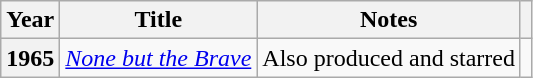<table class="wikitable plainrowheaders " style="margin-right: 0;">
<tr>
<th scope="col">Year</th>
<th scope="col">Title</th>
<th scope="col">Notes</th>
<th scope="col"></th>
</tr>
<tr>
<th scope="row">1965</th>
<td><em><a href='#'>None but the Brave</a></em></td>
<td>Also produced and starred</td>
<td style="text-align: center;"></td>
</tr>
</table>
